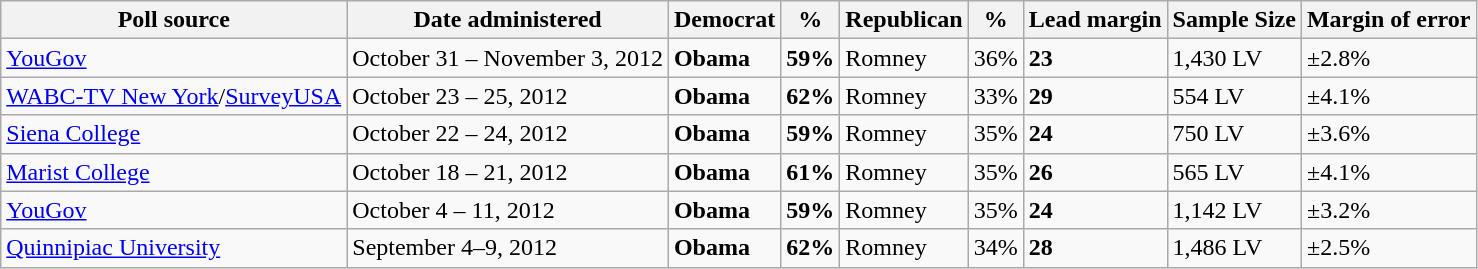<table class="wikitable">
<tr valign=bottom>
<th>Poll source</th>
<th>Date administered</th>
<th>Democrat</th>
<th>%</th>
<th>Republican</th>
<th>%</th>
<th>Lead margin</th>
<th>Sample Size</th>
<th>Margin of error</th>
</tr>
<tr>
<td><a href='#'>YouGov</a></td>
<td>October 31 – November 3, 2012</td>
<td><strong>Obama</strong></td>
<td><strong>59%</strong></td>
<td>Romney</td>
<td>36%</td>
<td><strong>23</strong></td>
<td>1,430 LV</td>
<td>±2.8%</td>
</tr>
<tr>
<td><a href='#'>WABC-TV New York</a>/<a href='#'>SurveyUSA</a></td>
<td>October 23 – 25, 2012</td>
<td><strong>Obama</strong></td>
<td><strong>62%</strong></td>
<td>Romney</td>
<td>33%</td>
<td><strong>29</strong></td>
<td>554 LV</td>
<td>±4.1%</td>
</tr>
<tr>
<td><a href='#'>Siena College</a></td>
<td>October 22 – 24, 2012</td>
<td><strong>Obama</strong></td>
<td><strong>59%</strong></td>
<td>Romney</td>
<td>35%</td>
<td><strong>24</strong></td>
<td>750 LV</td>
<td>±3.6%</td>
</tr>
<tr>
<td><a href='#'>Marist College</a></td>
<td>October 18 – 21, 2012</td>
<td><strong>Obama</strong></td>
<td><strong>61%</strong></td>
<td>Romney</td>
<td>35%</td>
<td><strong>26</strong></td>
<td>565 LV</td>
<td>±4.1%</td>
</tr>
<tr>
<td><a href='#'>YouGov</a></td>
<td>October 4 – 11, 2012</td>
<td><strong>Obama</strong></td>
<td><strong>59%</strong></td>
<td>Romney</td>
<td>35%</td>
<td><strong>24</strong></td>
<td>1,142 LV</td>
<td>±3.2%</td>
</tr>
<tr>
<td><a href='#'>Quinnipiac University</a></td>
<td>September 4–9, 2012</td>
<td><strong>Obama</strong></td>
<td><strong>62%</strong></td>
<td>Romney</td>
<td>34%</td>
<td><strong>28</strong></td>
<td>1,486 LV</td>
<td>±2.5%</td>
</tr>
</table>
